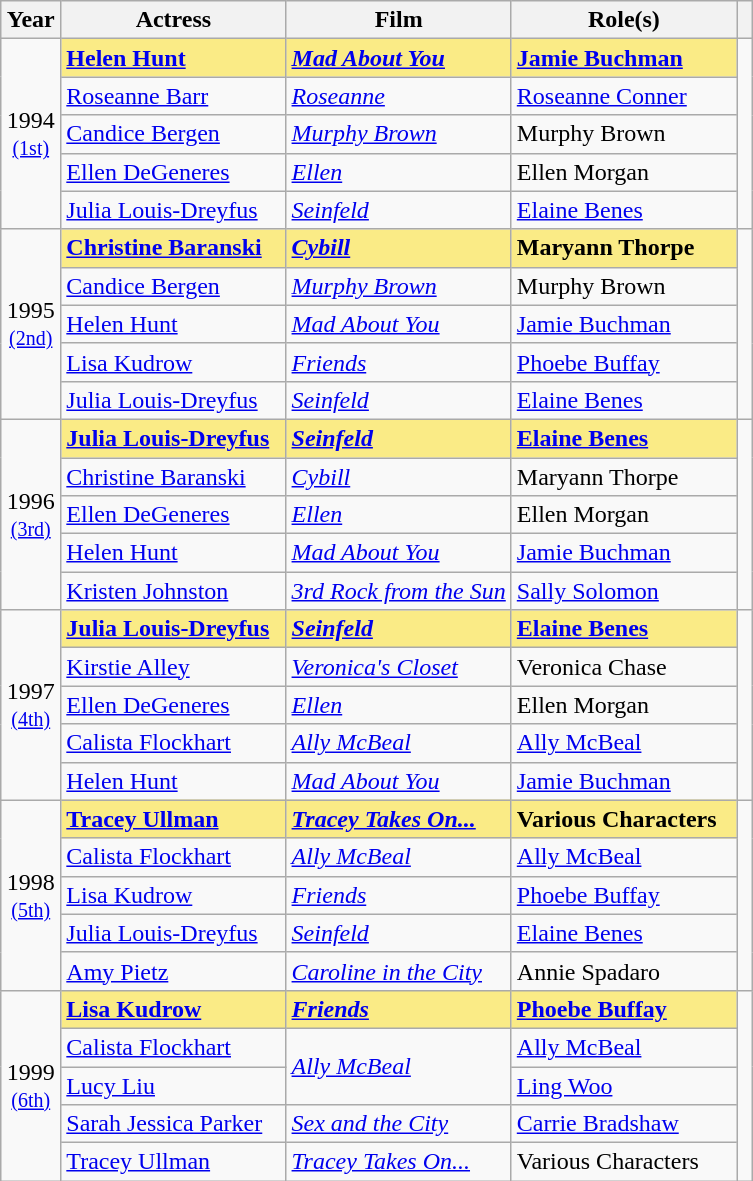<table class="wikitable sortable" style="text-align:left;">
<tr>
<th scope="col" style="width:8%;">Year</th>
<th scope="col" style="width:30%;">Actress</th>
<th scope="col" style="width:30%;">Film</th>
<th scope="col" style="width:30%;">Role(s)</th>
<th class=unsortable><strong></strong></th>
</tr>
<tr>
<td rowspan="5" align="center">1994<br><small><a href='#'>(1st)</a> </small></td>
<td style="background:#FAEB86;"><strong><a href='#'>Helen Hunt</a></strong></td>
<td style="background:#FAEB86;"><strong><em><a href='#'>Mad About You</a></em></strong></td>
<td style="background:#FAEB86;"><strong><a href='#'>Jamie Buchman</a></strong></td>
<td rowspan=5></td>
</tr>
<tr>
<td><a href='#'>Roseanne Barr</a></td>
<td><em><a href='#'>Roseanne</a></em></td>
<td><a href='#'>Roseanne Conner</a></td>
</tr>
<tr>
<td><a href='#'>Candice Bergen</a></td>
<td><em><a href='#'>Murphy Brown</a></em></td>
<td>Murphy Brown</td>
</tr>
<tr>
<td><a href='#'>Ellen DeGeneres</a></td>
<td><em><a href='#'>Ellen</a></em></td>
<td>Ellen Morgan</td>
</tr>
<tr>
<td><a href='#'>Julia Louis-Dreyfus</a></td>
<td><em><a href='#'>Seinfeld</a></em></td>
<td><a href='#'>Elaine Benes</a></td>
</tr>
<tr>
<td rowspan="5" align="center">1995<br><small><a href='#'>(2nd)</a> </small></td>
<td style="background:#FAEB86;"><strong><a href='#'>Christine Baranski</a></strong></td>
<td style="background:#FAEB86;"><strong><em><a href='#'>Cybill</a></em></strong></td>
<td style="background:#FAEB86;"><strong>Maryann Thorpe</strong></td>
<td rowspan=5></td>
</tr>
<tr>
<td><a href='#'>Candice Bergen</a></td>
<td><em><a href='#'>Murphy Brown</a></em></td>
<td>Murphy Brown</td>
</tr>
<tr>
<td><a href='#'>Helen Hunt</a></td>
<td><em><a href='#'>Mad About You</a></em></td>
<td><a href='#'>Jamie Buchman</a></td>
</tr>
<tr>
<td><a href='#'>Lisa Kudrow</a></td>
<td><em><a href='#'>Friends</a></em></td>
<td><a href='#'>Phoebe Buffay</a></td>
</tr>
<tr>
<td><a href='#'>Julia Louis-Dreyfus</a></td>
<td><em><a href='#'>Seinfeld</a></em></td>
<td><a href='#'>Elaine Benes</a></td>
</tr>
<tr>
<td rowspan="5" align="center">1996<br><small><a href='#'>(3rd)</a> </small></td>
<td style="background:#FAEB86;"><strong><a href='#'>Julia Louis-Dreyfus</a></strong></td>
<td style="background:#FAEB86;"><strong><em><a href='#'>Seinfeld</a></em></strong></td>
<td style="background:#FAEB86;"><strong><a href='#'>Elaine Benes</a></strong></td>
<td rowspan=5></td>
</tr>
<tr>
<td><a href='#'>Christine Baranski</a></td>
<td><em><a href='#'>Cybill</a></em></td>
<td>Maryann Thorpe</td>
</tr>
<tr>
<td><a href='#'>Ellen DeGeneres</a></td>
<td><em><a href='#'>Ellen</a></em></td>
<td>Ellen Morgan</td>
</tr>
<tr>
<td><a href='#'>Helen Hunt</a></td>
<td><em><a href='#'>Mad About You</a></em></td>
<td><a href='#'>Jamie Buchman</a></td>
</tr>
<tr>
<td><a href='#'>Kristen Johnston</a></td>
<td><em><a href='#'>3rd Rock from the Sun</a></em></td>
<td><a href='#'>Sally Solomon</a></td>
</tr>
<tr>
<td rowspan="5" align="center">1997<br><small><a href='#'>(4th)</a> </small></td>
<td style="background:#FAEB86;"><strong><a href='#'>Julia Louis-Dreyfus</a></strong></td>
<td style="background:#FAEB86;"><strong><em><a href='#'>Seinfeld</a></em></strong></td>
<td style="background:#FAEB86;"><strong><a href='#'>Elaine Benes</a></strong></td>
<td rowspan=5></td>
</tr>
<tr>
<td><a href='#'>Kirstie Alley</a></td>
<td><em><a href='#'>Veronica's Closet</a></em></td>
<td>Veronica Chase</td>
</tr>
<tr>
<td><a href='#'>Ellen DeGeneres</a></td>
<td><em><a href='#'>Ellen</a></em></td>
<td>Ellen Morgan</td>
</tr>
<tr>
<td><a href='#'>Calista Flockhart</a></td>
<td><em><a href='#'>Ally McBeal</a></em></td>
<td><a href='#'>Ally McBeal</a></td>
</tr>
<tr>
<td><a href='#'>Helen Hunt</a></td>
<td><em><a href='#'>Mad About You</a></em></td>
<td><a href='#'>Jamie Buchman</a></td>
</tr>
<tr>
<td rowspan="5" align="center">1998<br><small><a href='#'>(5th)</a> </small></td>
<td style="background:#FAEB86;"><strong><a href='#'>Tracey Ullman</a></strong></td>
<td style="background:#FAEB86;"><strong><em><a href='#'>Tracey Takes On...</a></em></strong></td>
<td style="background:#FAEB86;"><strong>Various Characters</strong></td>
<td rowspan=5></td>
</tr>
<tr>
<td><a href='#'>Calista Flockhart</a></td>
<td><em><a href='#'>Ally McBeal</a></em></td>
<td><a href='#'>Ally McBeal</a></td>
</tr>
<tr>
<td><a href='#'>Lisa Kudrow</a></td>
<td><em><a href='#'>Friends</a></em></td>
<td><a href='#'>Phoebe Buffay</a></td>
</tr>
<tr>
<td><a href='#'>Julia Louis-Dreyfus</a></td>
<td><em><a href='#'>Seinfeld</a></em></td>
<td><a href='#'>Elaine Benes</a></td>
</tr>
<tr>
<td><a href='#'>Amy Pietz</a></td>
<td><em><a href='#'>Caroline in the City</a></em></td>
<td>Annie Spadaro</td>
</tr>
<tr>
<td rowspan="5" align="center">1999<br><small><a href='#'>(6th)</a> </small></td>
<td style="background:#FAEB86;"><strong><a href='#'>Lisa Kudrow</a></strong></td>
<td style="background:#FAEB86;"><strong><em><a href='#'>Friends</a></em></strong></td>
<td style="background:#FAEB86;"><strong><a href='#'>Phoebe Buffay</a></strong></td>
<td rowspan=5></td>
</tr>
<tr>
<td><a href='#'>Calista Flockhart</a></td>
<td rowspan="2"><em><a href='#'>Ally McBeal</a></em></td>
<td><a href='#'>Ally McBeal</a></td>
</tr>
<tr>
<td><a href='#'>Lucy Liu</a></td>
<td><a href='#'>Ling Woo</a></td>
</tr>
<tr>
<td><a href='#'>Sarah Jessica Parker</a></td>
<td><em><a href='#'>Sex and the City</a></em></td>
<td><a href='#'>Carrie Bradshaw</a></td>
</tr>
<tr>
<td><a href='#'>Tracey Ullman</a></td>
<td><em><a href='#'>Tracey Takes On...</a></em></td>
<td>Various Characters</td>
</tr>
</table>
